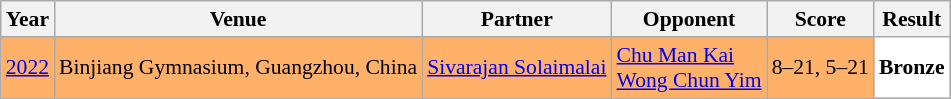<table class="sortable wikitable" style="font-size: 90%;">
<tr>
<th>Year</th>
<th>Venue</th>
<th>Partner</th>
<th>Opponent</th>
<th>Score</th>
<th>Result</th>
</tr>
<tr style="background:#FFB069">
<td align="center"><a href='#'>2022</a></td>
<td align="left">Binjiang Gymnasium, Guangzhou, China</td>
<td align="left"> <a href='#'>Sivarajan Solaimalai</a></td>
<td align="left"> <a href='#'>Chu Man Kai</a><br> <a href='#'>Wong Chun Yim</a></td>
<td align="left">8–21, 5–21</td>
<td style="text-align:left; background:white"> <strong>Bronze</strong></td>
</tr>
</table>
